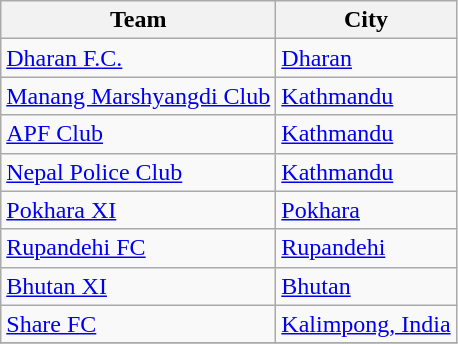<table class="wikitable">
<tr>
<th>Team</th>
<th>City</th>
</tr>
<tr>
<td><a href='#'>Dharan F.C.</a></td>
<td><a href='#'>Dharan</a></td>
</tr>
<tr>
<td><a href='#'>Manang Marshyangdi Club</a></td>
<td><a href='#'>Kathmandu</a></td>
</tr>
<tr>
<td><a href='#'>APF Club</a></td>
<td><a href='#'>Kathmandu</a></td>
</tr>
<tr>
<td><a href='#'>Nepal Police Club</a></td>
<td><a href='#'>Kathmandu</a></td>
</tr>
<tr>
<td><a href='#'>Pokhara XI</a></td>
<td><a href='#'>Pokhara</a></td>
</tr>
<tr>
<td><a href='#'>Rupandehi FC</a></td>
<td><a href='#'>Rupandehi</a></td>
</tr>
<tr>
<td><a href='#'>Bhutan XI</a></td>
<td> <a href='#'>Bhutan</a></td>
</tr>
<tr>
<td><a href='#'>Share FC</a></td>
<td> <a href='#'>Kalimpong, India</a></td>
</tr>
<tr>
</tr>
</table>
